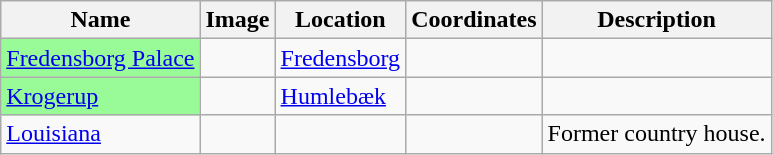<table class="wikitable sortable">
<tr>
<th>Name</th>
<th>Image</th>
<th>Location</th>
<th>Coordinates</th>
<th>Description</th>
</tr>
<tr>
<td bgcolor=98fb98><a href='#'>Fredensborg Palace</a></td>
<td></td>
<td><a href='#'>Fredensborg</a></td>
<td></td>
<td></td>
</tr>
<tr>
<td bgcolor=98fb98><a href='#'>Krogerup</a></td>
<td></td>
<td><a href='#'>Humlebæk</a></td>
<td></td>
<td></td>
</tr>
<tr>
<td><a href='#'>Louisiana</a></td>
<td></td>
<td></td>
<td></td>
<td>Former country house.</td>
</tr>
</table>
